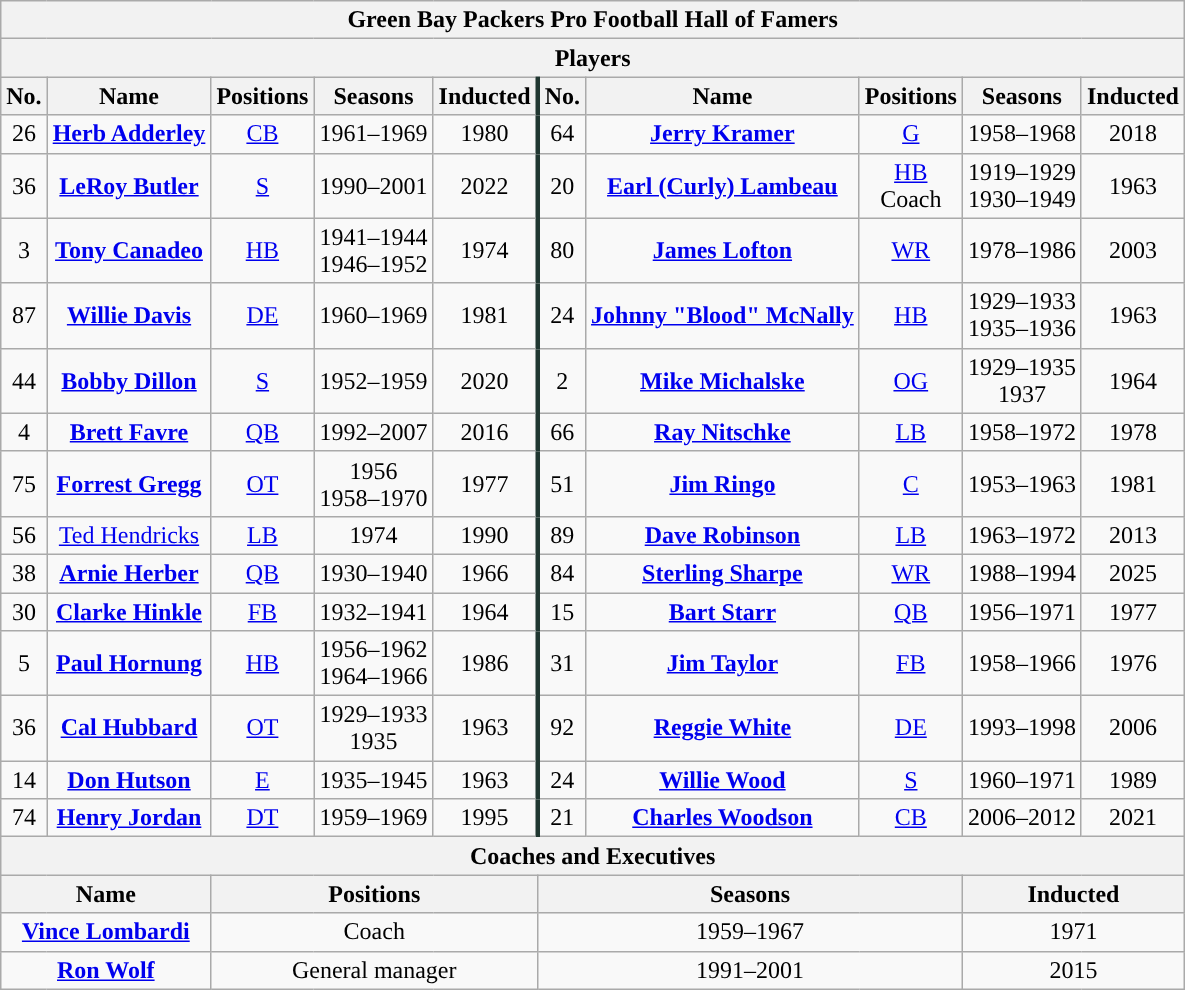<table class="wikitable" style="text-align:center">
<tr>
<th colspan="10">Green Bay Packers Pro Football Hall of Famers</th>
</tr>
<tr>
<th colspan="10">Players</th>
</tr>
<tr>
<th>No.</th>
<th>Name</th>
<th>Positions</th>
<th>Seasons</th>
<th style="border-right: 3px solid #203731">Inducted</th>
<th>No.</th>
<th>Name</th>
<th>Positions</th>
<th>Seasons</th>
<th>Inducted</th>
</tr>
<tr>
<td>26</td>
<td><strong><a href='#'>Herb Adderley</a></strong></td>
<td><a href='#'>CB</a></td>
<td>1961–1969</td>
<td style="border-right: 3px solid #203731">1980</td>
<td>64</td>
<td><strong><a href='#'>Jerry Kramer</a></strong></td>
<td><a href='#'>G</a></td>
<td>1958–1968</td>
<td>2018</td>
</tr>
<tr>
<td>36</td>
<td><strong><a href='#'>LeRoy Butler</a></strong></td>
<td><a href='#'>S</a></td>
<td>1990–2001</td>
<td style="border-right: 3px solid #203731">2022</td>
<td>20</td>
<td><strong><a href='#'>Earl (Curly) Lambeau</a></strong></td>
<td><a href='#'>HB</a><br>Coach</td>
<td>1919–1929<br>1930–1949</td>
<td>1963</td>
</tr>
<tr>
<td>3</td>
<td><strong><a href='#'>Tony Canadeo</a></strong></td>
<td><a href='#'>HB</a></td>
<td>1941–1944<br>1946–1952</td>
<td style="border-right: 3px solid #203731">1974</td>
<td>80</td>
<td><strong><a href='#'>James Lofton</a></strong></td>
<td><a href='#'>WR</a></td>
<td>1978–1986</td>
<td>2003</td>
</tr>
<tr>
<td>87</td>
<td><strong><a href='#'>Willie Davis</a></strong></td>
<td><a href='#'>DE</a></td>
<td>1960–1969</td>
<td style="border-right: 3px solid #203731">1981</td>
<td>24</td>
<td><strong><a href='#'>Johnny "Blood" McNally</a></strong></td>
<td><a href='#'>HB</a></td>
<td>1929–1933<br>1935–1936</td>
<td>1963</td>
</tr>
<tr>
<td>44</td>
<td><strong><a href='#'>Bobby Dillon</a></strong></td>
<td><a href='#'>S</a></td>
<td>1952–1959</td>
<td style="border-right: 3px solid #203731">2020</td>
<td>2</td>
<td><strong><a href='#'>Mike Michalske</a></strong></td>
<td><a href='#'>OG</a></td>
<td>1929–1935<br>1937</td>
<td>1964</td>
</tr>
<tr>
<td>4</td>
<td><strong><a href='#'>Brett Favre</a></strong></td>
<td><a href='#'>QB</a></td>
<td>1992–2007</td>
<td style="border-right: 3px solid #203731">2016</td>
<td>66</td>
<td><strong><a href='#'>Ray Nitschke</a></strong></td>
<td><a href='#'>LB</a></td>
<td>1958–1972</td>
<td>1978</td>
</tr>
<tr>
<td>75</td>
<td><strong><a href='#'>Forrest Gregg</a></strong></td>
<td><a href='#'>OT</a></td>
<td>1956<br>1958–1970</td>
<td style="border-right: 3px solid #203731">1977</td>
<td>51</td>
<td><strong><a href='#'>Jim Ringo</a></strong></td>
<td><a href='#'>C</a></td>
<td>1953–1963</td>
<td>1981</td>
</tr>
<tr>
<td>56</td>
<td><a href='#'>Ted Hendricks</a></td>
<td><a href='#'>LB</a></td>
<td>1974</td>
<td style="border-right: 3px solid #203731">1990</td>
<td>89</td>
<td><strong><a href='#'>Dave Robinson</a></strong></td>
<td><a href='#'>LB</a></td>
<td>1963–1972</td>
<td>2013</td>
</tr>
<tr>
<td>38</td>
<td><strong><a href='#'>Arnie Herber</a></strong></td>
<td><a href='#'>QB</a></td>
<td>1930–1940</td>
<td style="border-right: 3px solid #203731">1966</td>
<td>84</td>
<td><strong><a href='#'>Sterling Sharpe</a></strong></td>
<td><a href='#'>WR</a></td>
<td>1988–1994</td>
<td>2025</td>
</tr>
<tr>
<td>30</td>
<td><strong><a href='#'>Clarke Hinkle</a></strong></td>
<td><a href='#'>FB</a></td>
<td>1932–1941</td>
<td style="border-right: 3px solid #203731">1964</td>
<td>15</td>
<td><strong><a href='#'>Bart Starr</a></strong></td>
<td><a href='#'>QB</a></td>
<td>1956–1971</td>
<td>1977</td>
</tr>
<tr>
<td>5</td>
<td><strong><a href='#'>Paul Hornung</a></strong></td>
<td><a href='#'>HB</a></td>
<td>1956–1962<br>1964–1966</td>
<td style="border-right: 3px solid #203731">1986</td>
<td>31</td>
<td><strong><a href='#'>Jim Taylor</a></strong></td>
<td><a href='#'>FB</a></td>
<td>1958–1966</td>
<td>1976</td>
</tr>
<tr>
<td>36</td>
<td><strong><a href='#'>Cal Hubbard</a></strong></td>
<td><a href='#'>OT</a></td>
<td>1929–1933<br>1935</td>
<td style="border-right: 3px solid #203731">1963</td>
<td>92</td>
<td><strong><a href='#'>Reggie White</a></strong></td>
<td><a href='#'>DE</a></td>
<td>1993–1998</td>
<td>2006</td>
</tr>
<tr>
<td>14</td>
<td><strong><a href='#'>Don Hutson</a></strong></td>
<td><a href='#'>E</a></td>
<td>1935–1945</td>
<td style="border-right: 3px solid #203731">1963</td>
<td>24</td>
<td><strong><a href='#'>Willie Wood</a></strong></td>
<td><a href='#'>S</a></td>
<td>1960–1971</td>
<td>1989</td>
</tr>
<tr>
<td>74</td>
<td><strong><a href='#'>Henry Jordan</a></strong></td>
<td><a href='#'>DT</a></td>
<td>1959–1969</td>
<td style="border-right: 3px solid #203731">1995</td>
<td>21</td>
<td><strong><a href='#'>Charles Woodson</a></strong></td>
<td><a href='#'>CB</a></td>
<td>2006–2012</td>
<td>2021</td>
</tr>
<tr>
<th colspan="10">Coaches and Executives</th>
</tr>
<tr>
<th colspan="2">Name</th>
<th colspan="3">Positions</th>
<th colspan="3">Seasons</th>
<th colspan="2">Inducted</th>
</tr>
<tr>
<td colspan="2"><strong><a href='#'>Vince Lombardi</a></strong></td>
<td colspan="3">Coach</td>
<td colspan="3">1959–1967</td>
<td colspan="2">1971</td>
</tr>
<tr>
<td colspan="2"><strong><a href='#'>Ron Wolf</a></strong></td>
<td colspan="3">General manager</td>
<td colspan="3">1991–2001</td>
<td colspan="2">2015</td>
</tr>
</table>
